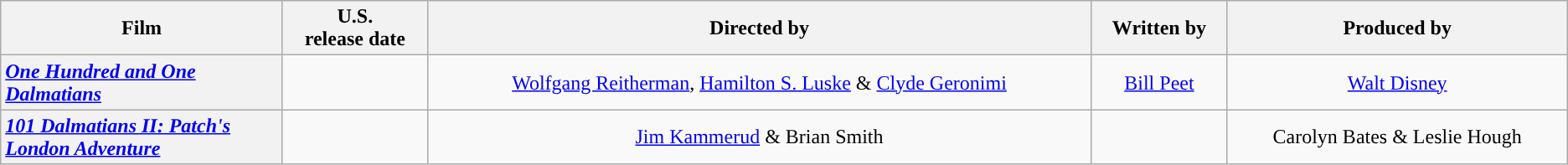<table class="wikitable" style="text-align:center; width=99%">
<tr>
<th scope="col" style="width:18%;">Film</th>
<th scope="col">U.S. <br>release date</th>
<th scope="col">Directed by</th>
<th scope="col">Written by</th>
<th scope="col">Produced by</th>
</tr>
<tr>
<th scope="row" style="text-align:left"><em><a href='#'>One Hundred and One Dalmatians</a></em></th>
<td style="text-align:center"></td>
<td><a href='#'>Wolfgang Reitherman</a>, <a href='#'>Hamilton S. Luske</a> & <a href='#'>Clyde Geronimi</a></td>
<td><a href='#'>Bill Peet</a></td>
<td><a href='#'>Walt Disney</a></td>
</tr>
<tr>
<th scope="row" style="text-align:left"><em><a href='#'>101 Dalmatians II: Patch's London Adventure</a></em></th>
<td style="text-align:center"></td>
<td><a href='#'>Jim Kammerud</a> & Brian Smith</td>
<td></td>
<td>Carolyn Bates & Leslie Hough</td>
</tr>
</table>
